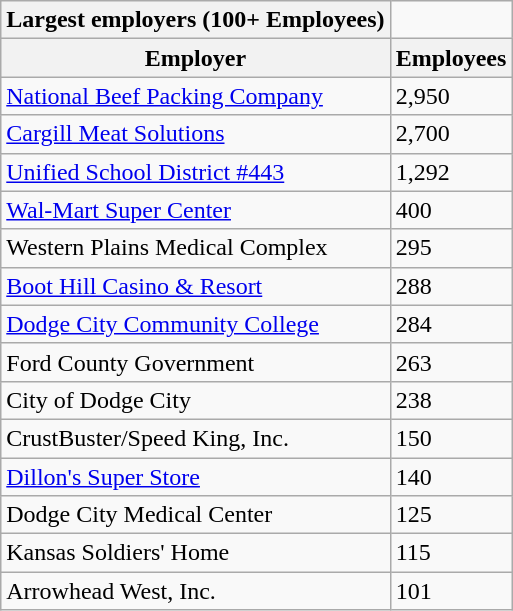<table class="wikitable collapsible collapsed">
<tr>
<th>Largest employers (100+ Employees)</th>
</tr>
<tr>
<th>Employer</th>
<th>Employees</th>
</tr>
<tr>
<td><a href='#'>National Beef Packing Company</a></td>
<td>2,950</td>
</tr>
<tr>
<td><a href='#'>Cargill Meat Solutions</a></td>
<td>2,700</td>
</tr>
<tr>
<td><a href='#'>Unified School District #443</a></td>
<td>1,292</td>
</tr>
<tr>
<td><a href='#'>Wal-Mart Super Center</a></td>
<td>400</td>
</tr>
<tr>
<td>Western Plains Medical Complex</td>
<td>295</td>
</tr>
<tr>
<td><a href='#'>Boot Hill Casino & Resort</a></td>
<td>288</td>
</tr>
<tr>
<td><a href='#'>Dodge City Community College</a></td>
<td>284</td>
</tr>
<tr>
<td>Ford County Government</td>
<td>263</td>
</tr>
<tr>
<td>City of Dodge City</td>
<td>238</td>
</tr>
<tr>
<td>CrustBuster/Speed King, Inc.</td>
<td>150</td>
</tr>
<tr>
<td><a href='#'>Dillon's Super Store</a></td>
<td>140</td>
</tr>
<tr>
<td>Dodge City Medical Center</td>
<td>125</td>
</tr>
<tr>
<td>Kansas Soldiers' Home</td>
<td>115</td>
</tr>
<tr>
<td>Arrowhead West, Inc.</td>
<td>101</td>
</tr>
</table>
